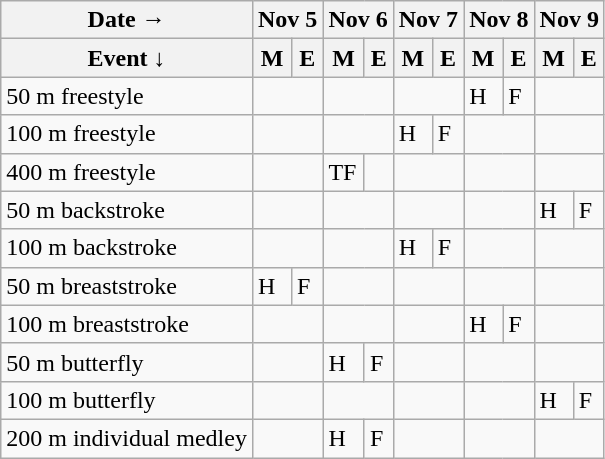<table class="wikitable swimming-schedule floatleft">
<tr>
<th>Date →</th>
<th colspan="2">Nov 5</th>
<th colspan="2">Nov 6</th>
<th colspan="2">Nov 7</th>
<th colspan="2">Nov 8</th>
<th colspan="2">Nov 9</th>
</tr>
<tr>
<th>Event   ↓</th>
<th>M</th>
<th>E</th>
<th>M</th>
<th>E</th>
<th>M</th>
<th>E</th>
<th>M</th>
<th>E</th>
<th>M</th>
<th>E</th>
</tr>
<tr>
<td class="event">50 m freestyle</td>
<td colspan=2></td>
<td colspan=2></td>
<td colspan=2></td>
<td class="heats">H</td>
<td class="final">F</td>
<td colspan=2></td>
</tr>
<tr>
<td class="event">100 m freestyle</td>
<td colspan=2></td>
<td colspan=2></td>
<td class="heats">H</td>
<td class="final">F</td>
<td colspan=2></td>
<td colspan=2></td>
</tr>
<tr>
<td class="event">400 m freestyle</td>
<td colspan=2></td>
<td class="timed-final">TF</td>
<td></td>
<td colspan=2></td>
<td colspan=2></td>
<td colspan=2></td>
</tr>
<tr>
<td class="event">50 m backstroke</td>
<td colspan=2></td>
<td colspan=2></td>
<td colspan=2></td>
<td colspan=2></td>
<td class="heats">H</td>
<td class="final">F</td>
</tr>
<tr>
<td class="event">100 m backstroke</td>
<td colspan=2></td>
<td colspan=2></td>
<td class="heats">H</td>
<td class="final">F</td>
<td colspan=2></td>
<td colspan=2></td>
</tr>
<tr>
<td class="event">50 m breaststroke</td>
<td class="heats">H</td>
<td class="final">F</td>
<td colspan=2></td>
<td colspan=2></td>
<td colspan=2></td>
<td colspan=2></td>
</tr>
<tr>
<td class="event">100 m breaststroke</td>
<td colspan=2></td>
<td colspan=2></td>
<td colspan=2></td>
<td class="heats">H</td>
<td class="final">F</td>
<td colspan=2></td>
</tr>
<tr>
<td class="event">50 m butterfly</td>
<td colspan=2></td>
<td class="heats">H</td>
<td class="final">F</td>
<td colspan=2></td>
<td colspan=2></td>
<td colspan=2></td>
</tr>
<tr>
<td class="event">100 m butterfly</td>
<td colspan=2></td>
<td colspan=2></td>
<td colspan=2></td>
<td colspan=2></td>
<td class="heats">H</td>
<td class="final">F</td>
</tr>
<tr>
<td class="event">200 m individual medley</td>
<td colspan=2></td>
<td class="heats">H</td>
<td class="final">F</td>
<td colspan=2></td>
<td colspan=2></td>
<td colspan=2></td>
</tr>
</table>
